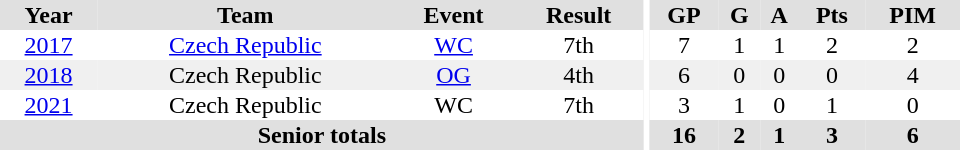<table border="0" cellpadding="1" cellspacing="0" ID="Table3" style="text-align:center; width:40em">
<tr bgcolor="#e0e0e0">
<th>Year</th>
<th>Team</th>
<th>Event</th>
<th>Result</th>
<th rowspan="99" bgcolor="#ffffff"></th>
<th>GP</th>
<th>G</th>
<th>A</th>
<th>Pts</th>
<th>PIM</th>
</tr>
<tr>
<td><a href='#'>2017</a></td>
<td><a href='#'>Czech Republic</a></td>
<td><a href='#'>WC</a></td>
<td>7th</td>
<td>7</td>
<td>1</td>
<td>1</td>
<td>2</td>
<td>2</td>
</tr>
<tr bgcolor="#f0f0f0">
<td><a href='#'>2018</a></td>
<td>Czech Republic</td>
<td><a href='#'>OG</a></td>
<td>4th</td>
<td>6</td>
<td>0</td>
<td>0</td>
<td>0</td>
<td>4</td>
</tr>
<tr>
<td><a href='#'>2021</a></td>
<td>Czech Republic</td>
<td>WC</td>
<td>7th</td>
<td>3</td>
<td>1</td>
<td>0</td>
<td>1</td>
<td>0</td>
</tr>
<tr bgcolor="#e0e0e0">
<th colspan="4">Senior totals</th>
<th>16</th>
<th>2</th>
<th>1</th>
<th>3</th>
<th>6</th>
</tr>
</table>
